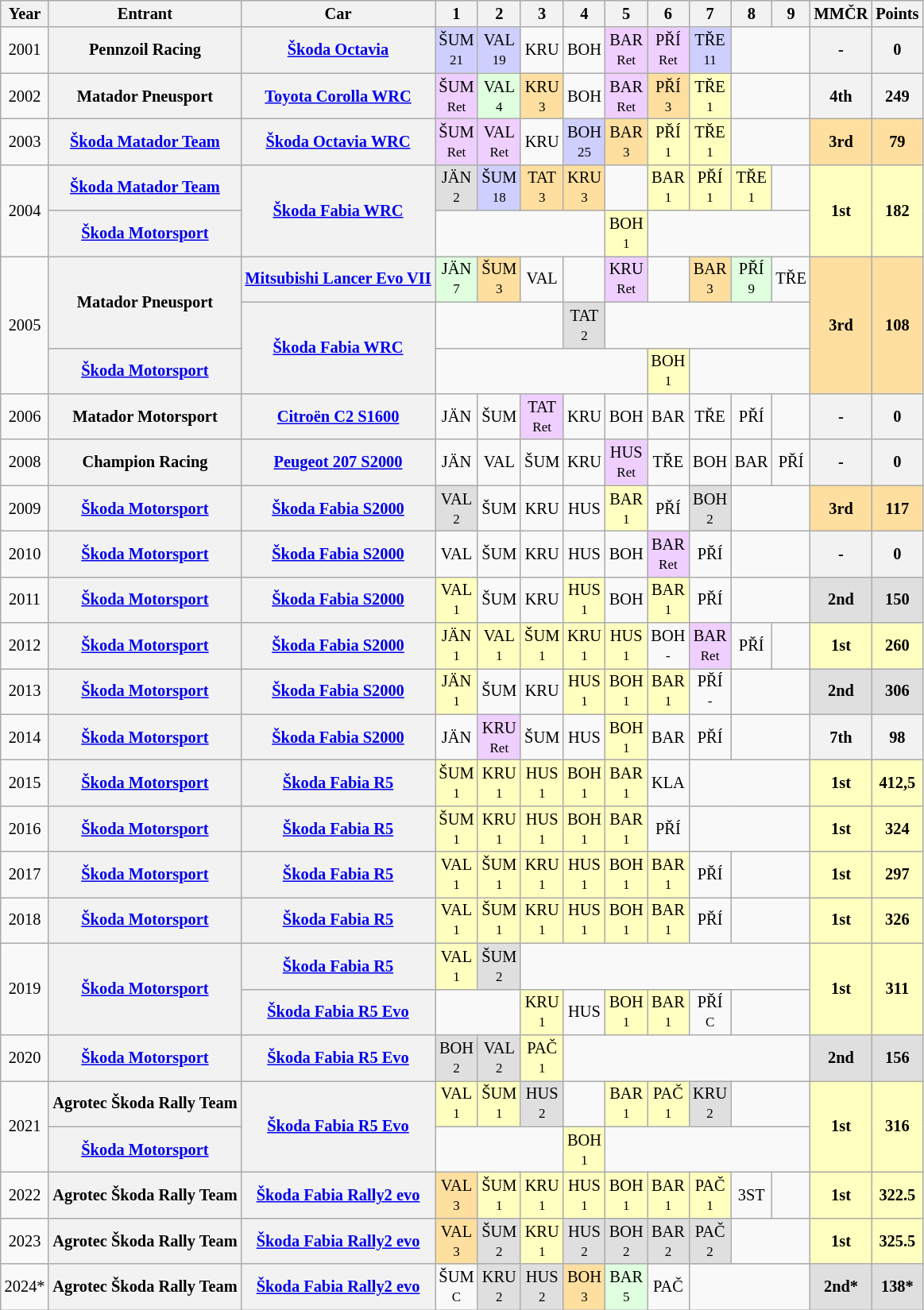<table class="wikitable" style="text-align:center; font-size:85%">
<tr>
<th>Year</th>
<th>Entrant</th>
<th>Car</th>
<th>1</th>
<th>2</th>
<th>3</th>
<th>4</th>
<th>5</th>
<th>6</th>
<th>7</th>
<th>8</th>
<th>9</th>
<th>MMČR</th>
<th>Points</th>
</tr>
<tr>
<td>2001</td>
<th nowrap>Pennzoil Racing</th>
<th nowrap><a href='#'>Škoda Octavia</a></th>
<td style="background:#cfcfff;">ŠUM<br><small>21</small></td>
<td style="background:#cfcfff;">VAL<br><small>19</small></td>
<td>KRU</td>
<td>BOH</td>
<td style="background:#efcfff;">BAR<br><small>Ret</small></td>
<td style="background:#efcfff;">PŘÍ<br><small>Ret</small></td>
<td style="background:#cfcfff;">TŘE<br><small>11</small></td>
<td colspan=2></td>
<th>-</th>
<th>0</th>
</tr>
<tr>
<td>2002</td>
<th nowrap>Matador Pneusport</th>
<th nowrap><a href='#'>Toyota Corolla WRC</a></th>
<td style="background:#efcfff;">ŠUM<br><small>Ret</small></td>
<td style="background:#dfffdf;">VAL<br><small>4</small></td>
<td style="background:#ffdf9f;">KRU<br><small>3</small></td>
<td>BOH</td>
<td style="background:#efcfff;">BAR<br><small>Ret</small></td>
<td style="background:#ffdf9f;">PŘÍ<br><small>3</small></td>
<td style="background:#ffffbf;">TŘE<br><small>1</small></td>
<td colspan=2></td>
<th>4th</th>
<th>249</th>
</tr>
<tr>
<td>2003</td>
<th nowrap><a href='#'>Škoda Matador Team</a></th>
<th nowrap><a href='#'>Škoda Octavia WRC</a></th>
<td style="background:#efcfff;">ŠUM<br><small>Ret</small></td>
<td style="background:#efcfff;">VAL<br><small>Ret</small></td>
<td>KRU</td>
<td style="background:#cfcfff;">BOH<br><small>25</small></td>
<td style="background:#ffdf9f;">BAR<br><small>3</small></td>
<td style="background:#ffffbf;">PŘÍ<br><small>1</small></td>
<td style="background:#ffffbf;">TŘE<br><small>1</small></td>
<td colspan=2></td>
<td style="background:#ffdf9f;"><strong>3rd</strong></td>
<td style="background:#ffdf9f;"><strong>79</strong></td>
</tr>
<tr>
<td rowspan="2">2004</td>
<th nowrap><a href='#'>Škoda Matador Team</a></th>
<th rowspan="2" nowrap><a href='#'>Škoda Fabia WRC</a></th>
<td style="background:#dfdfdf;">JÄN<br><small>2</small></td>
<td style="background:#cfcfff;">ŠUM<br><small>18</small></td>
<td style="background:#ffdf9f;">TAT<br><small>3</small></td>
<td style="background:#ffdf9f;">KRU<br><small>3</small></td>
<td></td>
<td style="background:#ffffbf;">BAR<br><small>1</small></td>
<td style="background:#ffffbf;">PŘÍ<br><small>1</small></td>
<td style="background:#ffffbf;">TŘE<br><small>1</small></td>
<td></td>
<td style="background:#ffffbf;" rowspan="2"><strong>1st</strong></td>
<td style="background:#ffffbf;" rowspan="2"><strong>182</strong></td>
</tr>
<tr>
<th nowrap><a href='#'>Škoda Motorsport</a></th>
<td colspan=4></td>
<td style="background:#ffffbf;">BOH<br><small>1</small></td>
<td colspan=4></td>
</tr>
<tr>
<td rowspan="3">2005</td>
<th rowspan="2" nowrap>Matador Pneusport</th>
<th nowrap><a href='#'>Mitsubishi Lancer Evo VII</a></th>
<td style="background:#dfffdf;">JÄN<br><small>7</small></td>
<td style="background:#ffdf9f;">ŠUM<br><small>3</small></td>
<td>VAL</td>
<td></td>
<td style="background:#efcfff;">KRU<br><small>Ret</small></td>
<td></td>
<td style="background:#ffdf9f;">BAR<br><small>3</small></td>
<td style="background:#dfffdf;">PŘÍ<br><small>9</small></td>
<td>TŘE</td>
<td style="background:#ffdf9f;" rowspan="3"><strong>3rd</strong></td>
<td style="background:#ffdf9f;" rowspan="3"><strong>108</strong></td>
</tr>
<tr>
<th rowspan="2" nowrap><a href='#'>Škoda Fabia WRC</a></th>
<td colspan=3></td>
<td style="background:#dfdfdf;">TAT<br><small>2</small></td>
<td colspan=5></td>
</tr>
<tr>
<th nowrap><a href='#'>Škoda Motorsport</a></th>
<td colspan=5></td>
<td style="background:#ffffbf;">BOH<br><small>1</small></td>
<td colspan=3></td>
</tr>
<tr>
<td>2006</td>
<th nowrap>Matador Motorsport</th>
<th nowrap><a href='#'>Citroën C2 S1600</a></th>
<td>JÄN</td>
<td>ŠUM</td>
<td style="background:#efcfff;">TAT<br><small>Ret</small></td>
<td>KRU</td>
<td>BOH</td>
<td>BAR</td>
<td>TŘE</td>
<td>PŘÍ</td>
<td></td>
<th>-</th>
<th>0</th>
</tr>
<tr>
<td>2008</td>
<th nowrap>Champion Racing</th>
<th nowrap><a href='#'>Peugeot 207 S2000</a></th>
<td>JÄN</td>
<td>VAL</td>
<td>ŠUM</td>
<td>KRU</td>
<td style="background:#efcfff;">HUS<br><small>Ret</small></td>
<td>TŘE</td>
<td>BOH</td>
<td>BAR</td>
<td>PŘÍ</td>
<th>-</th>
<th>0</th>
</tr>
<tr>
<td>2009</td>
<th nowrap><a href='#'>Škoda Motorsport</a></th>
<th nowrap><a href='#'>Škoda Fabia S2000</a></th>
<td style="background:#dfdfdf;">VAL<br><small>2</small></td>
<td>ŠUM</td>
<td>KRU</td>
<td>HUS</td>
<td style="background:#ffffbf;">BAR<br><small>1</small></td>
<td>PŘÍ</td>
<td style="background:#dfdfdf;">BOH<br><small>2</small></td>
<td colspan=2></td>
<td style="background:#ffdf9f;"><strong>3rd</strong></td>
<td style="background:#ffdf9f;"><strong>117</strong></td>
</tr>
<tr>
<td>2010</td>
<th nowrap><a href='#'>Škoda Motorsport</a></th>
<th nowrap><a href='#'>Škoda Fabia S2000</a></th>
<td>VAL</td>
<td>ŠUM</td>
<td>KRU</td>
<td>HUS</td>
<td>BOH</td>
<td style="background:#efcfff;">BAR<br><small>Ret</small></td>
<td>PŘÍ</td>
<td colspan=2></td>
<th>-</th>
<th>0</th>
</tr>
<tr>
<td>2011</td>
<th nowrap><a href='#'>Škoda Motorsport</a></th>
<th nowrap><a href='#'>Škoda Fabia S2000</a></th>
<td style="background:#ffffbf;">VAL<br><small>1</small></td>
<td>ŠUM</td>
<td>KRU</td>
<td style="background:#ffffbf;">HUS<br><small>1</small></td>
<td>BOH</td>
<td style="background:#ffffbf;">BAR<br><small>1</small></td>
<td>PŘÍ</td>
<td colspan=2></td>
<td style="background:#dfdfdf;"><strong>2nd</strong></td>
<td style="background:#dfdfdf;"><strong>150</strong></td>
</tr>
<tr>
<td>2012</td>
<th nowrap><a href='#'>Škoda Motorsport</a></th>
<th nowrap><a href='#'>Škoda Fabia S2000</a></th>
<td style="background:#ffffbf;">JÄN<br><small>1</small></td>
<td style="background:#ffffbf;">VAL<br><small>1</small></td>
<td style="background:#ffffbf;">ŠUM<br><small>1</small></td>
<td style="background:#ffffbf;">KRU<br><small>1</small></td>
<td style="background:#ffffbf;">HUS<br><small>1</small></td>
<td>BOH<br><small>-</small></td>
<td style="background:#efcfff;">BAR<br><small>Ret</small></td>
<td>PŘÍ</td>
<td></td>
<td style="background:#ffffbf;"><strong>1st</strong></td>
<td style="background:#ffffbf;"><strong>260</strong></td>
</tr>
<tr>
<td>2013</td>
<th nowrap><a href='#'>Škoda Motorsport</a></th>
<th nowrap><a href='#'>Škoda Fabia S2000</a></th>
<td style="background:#ffffbf;">JÄN<br><small>1</small></td>
<td>ŠUM</td>
<td>KRU</td>
<td style="background:#ffffbf;">HUS<br><small>1</small></td>
<td style="background:#ffffbf;">BOH<br><small>1</small></td>
<td style="background:#ffffbf;">BAR<br><small>1</small></td>
<td>PŘÍ<br><small>-</small></td>
<td colspan=2></td>
<td style="background:#dfdfdf;"><strong>2nd</strong></td>
<td style="background:#dfdfdf;"><strong>306</strong></td>
</tr>
<tr>
<td>2014</td>
<th nowrap><a href='#'>Škoda Motorsport</a></th>
<th nowrap><a href='#'>Škoda Fabia S2000</a></th>
<td>JÄN</td>
<td style="background:#efcfff;">KRU<br><small>Ret</small></td>
<td>ŠUM</td>
<td>HUS</td>
<td style="background:#ffffbf;">BOH<br><small>1</small></td>
<td>BAR</td>
<td>PŘÍ</td>
<td colspan=2></td>
<th>7th</th>
<th>98</th>
</tr>
<tr>
<td>2015</td>
<th nowrap><a href='#'>Škoda Motorsport</a></th>
<th nowrap><a href='#'>Škoda Fabia R5</a></th>
<td style="background:#ffffbf;">ŠUM<br><small>1</small></td>
<td style="background:#ffffbf;">KRU<br><small>1</small></td>
<td style="background:#ffffbf;">HUS<br><small>1</small></td>
<td style="background:#ffffbf;">BOH<br><small>1</small></td>
<td style="background:#ffffbf;">BAR<br><small>1</small></td>
<td>KLA</td>
<td colspan=3></td>
<td style="background:#ffffbf;"><strong>1st</strong></td>
<td style="background:#ffffbf;"><strong>412,5</strong></td>
</tr>
<tr>
<td>2016</td>
<th nowrap><a href='#'>Škoda Motorsport</a></th>
<th nowrap><a href='#'>Škoda Fabia R5</a></th>
<td style="background:#ffffbf;">ŠUM<br><small>1</small></td>
<td style="background:#ffffbf;">KRU<br><small>1</small></td>
<td style="background:#ffffbf;">HUS<br><small>1</small></td>
<td style="background:#ffffbf;">BOH<br><small>1</small></td>
<td style="background:#ffffbf;">BAR<br><small>1</small></td>
<td>PŘÍ</td>
<td colspan=3></td>
<td style="background:#ffffbf;"><strong>1st</strong></td>
<td style="background:#ffffbf;"><strong>324</strong></td>
</tr>
<tr>
<td>2017</td>
<th nowrap><a href='#'>Škoda Motorsport</a></th>
<th nowrap><a href='#'>Škoda Fabia R5</a></th>
<td style="background:#ffffbf;">VAL<br><small>1</small></td>
<td style="background:#ffffbf;">ŠUM<br><small>1</small></td>
<td style="background:#ffffbf;">KRU<br><small>1</small></td>
<td style="background:#ffffbf;">HUS<br><small>1</small></td>
<td style="background:#ffffbf;">BOH<br><small>1</small></td>
<td style="background:#ffffbf;">BAR<br><small>1</small></td>
<td>PŘÍ</td>
<td colspan=2></td>
<td style="background:#ffffbf;"><strong>1st</strong></td>
<td style="background:#ffffbf;"><strong>297</strong></td>
</tr>
<tr>
<td>2018</td>
<th nowrap><a href='#'>Škoda Motorsport</a></th>
<th nowrap><a href='#'>Škoda Fabia R5</a></th>
<td style="background:#ffffbf;">VAL<br><small>1</small></td>
<td style="background:#ffffbf;">ŠUM<br><small>1</small></td>
<td style="background:#ffffbf;">KRU<br><small>1</small></td>
<td style="background:#ffffbf;">HUS<br><small>1</small></td>
<td style="background:#ffffbf;">BOH<br><small>1</small></td>
<td style="background:#ffffbf;">BAR<br><small>1</small></td>
<td>PŘÍ</td>
<td colspan=2></td>
<td style="background:#ffffbf;"><strong>1st</strong></td>
<td style="background:#ffffbf;"><strong>326</strong></td>
</tr>
<tr>
<td rowspan="2">2019</td>
<th rowspan="2" nowrap><a href='#'>Škoda Motorsport</a></th>
<th nowrap><a href='#'>Škoda Fabia R5</a></th>
<td style="background:#ffffbf;">VAL<br><small>1</small></td>
<td style="background:#dfdfdf;">ŠUM<br><small>2</small></td>
<td colspan=7></td>
<td rowspan="2" style="background:#ffffbf;"><strong>1st</strong></td>
<td rowspan="2" style="background:#ffffbf;"><strong>311</strong></td>
</tr>
<tr>
<th nowrap><a href='#'>Škoda Fabia R5 Evo</a></th>
<td colspan=2></td>
<td style="background:#ffffbf;">KRU<br><small>1</small></td>
<td>HUS</td>
<td style="background:#ffffbf;">BOH<br><small>1</small></td>
<td style="background:#ffffbf;">BAR<br><small>1</small></td>
<td>PŘÍ<br><small>C</small></td>
<td colspan=2></td>
</tr>
<tr>
<td>2020</td>
<th nowrap><a href='#'>Škoda Motorsport</a></th>
<th nowrap><a href='#'>Škoda Fabia R5 Evo</a></th>
<td style="background:#dfdfdf;">BOH<br><small>2</small></td>
<td style="background:#dfdfdf;">VAL<br><small>2</small></td>
<td style="background:#ffffbf;">PAČ<br><small>1</small></td>
<td colspan=6></td>
<td style="background:#dfdfdf;"><strong>2nd</strong></td>
<td style="background:#dfdfdf;"><strong>156</strong></td>
</tr>
<tr>
<td rowspan="2">2021</td>
<th nowrap>Agrotec Škoda Rally Team</th>
<th rowspan="2" nowrap><a href='#'>Škoda Fabia R5 Evo</a></th>
<td style="background:#ffffbf;">VAL<br><small>1</small></td>
<td style="background:#ffffbf;">ŠUM<br><small>1</small></td>
<td style="background:#dfdfdf;">HUS<br><small>2</small></td>
<td></td>
<td style="background:#ffffbf;">BAR<br><small>1</small></td>
<td style="background:#ffffbf;">PAČ<br><small>1</small></td>
<td style="background:#dfdfdf;">KRU<br><small>2</small></td>
<td colspan=2></td>
<td rowspan="2" style="background:#ffffbf;"><strong>1st</strong></td>
<td rowspan="2" style="background:#ffffbf;"><strong>316</strong></td>
</tr>
<tr>
<th nowrap><a href='#'>Škoda Motorsport</a></th>
<td colspan=3></td>
<td style="background:#ffffbf;">BOH<br><small>1</small></td>
<td colspan=5></td>
</tr>
<tr>
<td>2022</td>
<th nowrap>Agrotec Škoda Rally Team</th>
<th nowrap><a href='#'>Škoda Fabia Rally2 evo</a></th>
<td style="background:#ffdf9f;">VAL<br><small>3</small></td>
<td style="background:#ffffbf;">ŠUM<br><small>1</small></td>
<td style="background:#ffffbf;">KRU<br><small>1</small></td>
<td style="background:#ffffbf;">HUS<br><small>1</small></td>
<td style="background:#ffffbf;">BOH<br><small>1</small></td>
<td style="background:#ffffbf;">BAR<br><small>1</small></td>
<td style="background:#ffffbf;">PAČ<br><small>1</small></td>
<td>3ST</td>
<td></td>
<td style="background:#ffffbf;"><strong>1st</strong></td>
<td style="background:#ffffbf;"><strong>322.5</strong></td>
</tr>
<tr>
<td>2023</td>
<th nowrap>Agrotec Škoda Rally Team</th>
<th nowrap><a href='#'>Škoda Fabia Rally2 evo</a></th>
<td style="background:#ffdf9f;">VAL<br><small>3</small></td>
<td style="background:#dfdfdf;">ŠUM<br><small>2</small></td>
<td style="background:#ffffbf;">KRU<br><small>1</small></td>
<td style="background:#dfdfdf;">HUS<br><small>2</small></td>
<td style="background:#dfdfdf;">BOH<br><small>2</small></td>
<td style="background:#dfdfdf;">BAR<br><small>2</small></td>
<td style="background:#dfdfdf;">PAČ<br><small>2</small></td>
<td colspan=2></td>
<td style="background:#ffffbf;"><strong>1st</strong></td>
<td style="background:#ffffbf;"><strong>325.5</strong></td>
</tr>
<tr>
<td>2024*</td>
<th nowrap>Agrotec Škoda Rally Team</th>
<th nowrap><a href='#'>Škoda Fabia Rally2 evo</a></th>
<td>ŠUM<br><small>C</small></td>
<td style="background:#dfdfdf;">KRU<br><small>2</small></td>
<td style="background:#dfdfdf;">HUS<br><small>2</small></td>
<td style="background:#ffdf9f;">BOH<br><small>3</small></td>
<td style="background:#dfffdf;">BAR<br><small>5</small></td>
<td>PAČ</td>
<td colspan=3></td>
<td style="background:#dfdfdf;"><strong>2nd*</strong></td>
<td style="background:#dfdfdf;"><strong>138*</strong></td>
</tr>
</table>
